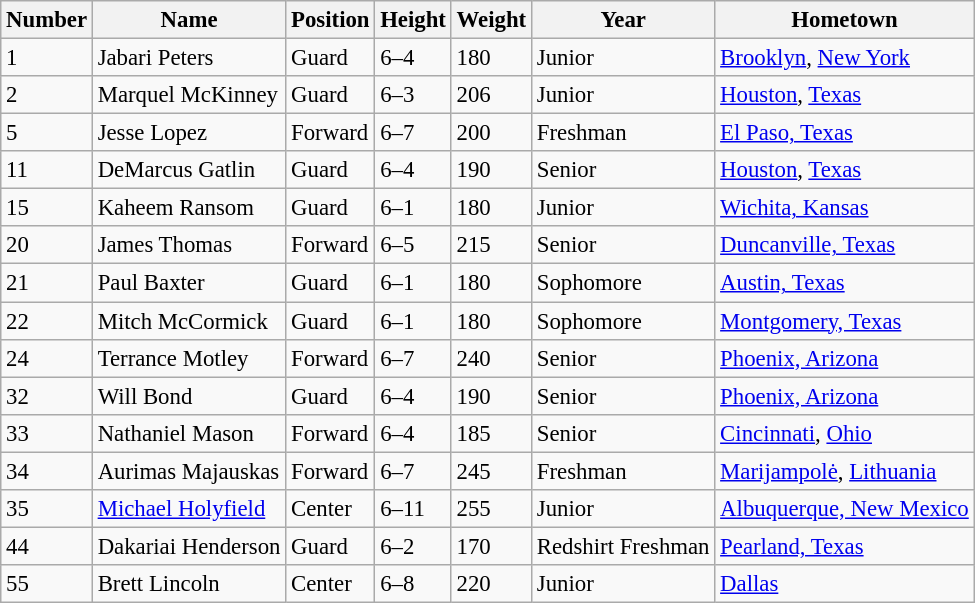<table class="wikitable sortable" style="font-size: 95%;">
<tr>
<th>Number</th>
<th>Name</th>
<th>Position</th>
<th>Height</th>
<th>Weight</th>
<th>Year</th>
<th>Hometown</th>
</tr>
<tr>
<td>1</td>
<td>Jabari Peters</td>
<td>Guard</td>
<td>6–4</td>
<td>180</td>
<td>Junior</td>
<td><a href='#'>Brooklyn</a>, <a href='#'>New York</a></td>
</tr>
<tr>
<td>2</td>
<td>Marquel McKinney</td>
<td>Guard</td>
<td>6–3</td>
<td>206</td>
<td>Junior</td>
<td><a href='#'>Houston</a>, <a href='#'>Texas</a></td>
</tr>
<tr>
<td>5</td>
<td>Jesse Lopez</td>
<td>Forward</td>
<td>6–7</td>
<td>200</td>
<td>Freshman</td>
<td><a href='#'>El Paso, Texas</a></td>
</tr>
<tr>
<td>11</td>
<td>DeMarcus Gatlin</td>
<td>Guard</td>
<td>6–4</td>
<td>190</td>
<td>Senior</td>
<td><a href='#'>Houston</a>, <a href='#'>Texas</a></td>
</tr>
<tr>
<td>15</td>
<td>Kaheem Ransom</td>
<td>Guard</td>
<td>6–1</td>
<td>180</td>
<td>Junior</td>
<td><a href='#'>Wichita, Kansas</a></td>
</tr>
<tr>
<td>20</td>
<td>James Thomas</td>
<td>Forward</td>
<td>6–5</td>
<td>215</td>
<td>Senior</td>
<td><a href='#'>Duncanville, Texas</a></td>
</tr>
<tr>
<td>21</td>
<td>Paul Baxter</td>
<td>Guard</td>
<td>6–1</td>
<td>180</td>
<td>Sophomore</td>
<td><a href='#'>Austin, Texas</a></td>
</tr>
<tr>
<td>22</td>
<td>Mitch McCormick</td>
<td>Guard</td>
<td>6–1</td>
<td>180</td>
<td>Sophomore</td>
<td><a href='#'>Montgomery, Texas</a></td>
</tr>
<tr>
<td>24</td>
<td>Terrance Motley</td>
<td>Forward</td>
<td>6–7</td>
<td>240</td>
<td>Senior</td>
<td><a href='#'>Phoenix, Arizona</a></td>
</tr>
<tr>
<td>32</td>
<td>Will Bond</td>
<td>Guard</td>
<td>6–4</td>
<td>190</td>
<td>Senior</td>
<td><a href='#'>Phoenix, Arizona</a></td>
</tr>
<tr>
<td>33</td>
<td>Nathaniel Mason</td>
<td>Forward</td>
<td>6–4</td>
<td>185</td>
<td>Senior</td>
<td><a href='#'>Cincinnati</a>, <a href='#'>Ohio</a></td>
</tr>
<tr>
<td>34</td>
<td>Aurimas Majauskas</td>
<td>Forward</td>
<td>6–7</td>
<td>245</td>
<td>Freshman</td>
<td><a href='#'>Marijampolė</a>, <a href='#'>Lithuania</a></td>
</tr>
<tr>
<td>35</td>
<td><a href='#'>Michael Holyfield</a></td>
<td>Center</td>
<td>6–11</td>
<td>255</td>
<td>Junior</td>
<td><a href='#'>Albuquerque, New Mexico</a></td>
</tr>
<tr>
<td>44</td>
<td>Dakariai Henderson</td>
<td>Guard</td>
<td>6–2</td>
<td>170</td>
<td>Redshirt Freshman</td>
<td><a href='#'>Pearland, Texas</a></td>
</tr>
<tr>
<td>55</td>
<td>Brett Lincoln</td>
<td>Center</td>
<td>6–8</td>
<td>220</td>
<td>Junior</td>
<td><a href='#'>Dallas</a></td>
</tr>
</table>
